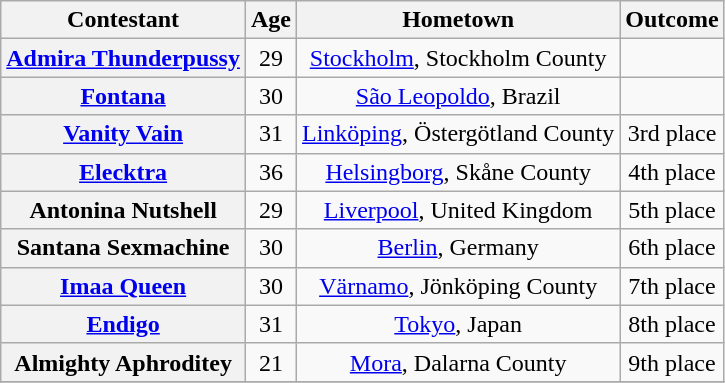<table class="wikitable sortable" style="text-align:center">
<tr>
<th scope="col">Contestant</th>
<th scope="col">Age</th>
<th scope="col">Hometown</th>
<th scope="col">Outcome</th>
</tr>
<tr>
<th scope="row" nowrap><a href='#'>Admira Thunderpussy</a></th>
<td>29</td>
<td><a href='#'>Stockholm</a>, Stockholm County</td>
<td><strong></strong></td>
</tr>
<tr>
<th scope="row"><a href='#'>Fontana</a></th>
<td>30</td>
<td><a href='#'>São Leopoldo</a>, Brazil</td>
<td></td>
</tr>
<tr>
<th scope="row"><a href='#'>Vanity Vain</a></th>
<td>31</td>
<td nowrap><a href='#'>Linköping</a>, Östergötland County</td>
<td>3rd place</td>
</tr>
<tr>
<th scope="row"><a href='#'>Elecktra</a></th>
<td>36</td>
<td><a href='#'>Helsingborg</a>, Skåne County</td>
<td>4th place</td>
</tr>
<tr>
<th scope="row">Antonina Nutshell</th>
<td>29</td>
<td><a href='#'>Liverpool</a>, United Kingdom</td>
<td>5th place</td>
</tr>
<tr>
<th scope="row">Santana Sexmachine</th>
<td>30</td>
<td><a href='#'>Berlin</a>, Germany</td>
<td>6th place</td>
</tr>
<tr>
<th scope="row"><a href='#'>Imaa Queen</a></th>
<td>30</td>
<td><a href='#'>Värnamo</a>, Jönköping County</td>
<td>7th place</td>
</tr>
<tr>
<th scope="row"><a href='#'>Endigo</a></th>
<td>31</td>
<td><a href='#'>Tokyo</a>, Japan</td>
<td>8th place</td>
</tr>
<tr>
<th scope="row">Almighty Aphroditey</th>
<td>21</td>
<td><a href='#'>Mora</a>, Dalarna County</td>
<td>9th place</td>
</tr>
<tr>
</tr>
</table>
